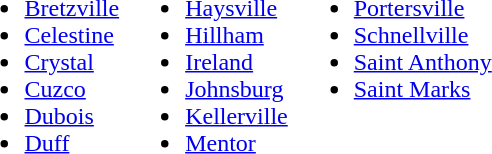<table>
<tr ---- valign="top">
<td><br><ul><li><a href='#'>Bretzville</a></li><li><a href='#'>Celestine</a></li><li><a href='#'>Crystal</a></li><li><a href='#'>Cuzco</a></li><li><a href='#'>Dubois</a></li><li><a href='#'>Duff</a></li></ul></td>
<td><br><ul><li><a href='#'>Haysville</a></li><li><a href='#'>Hillham</a></li><li><a href='#'>Ireland</a></li><li><a href='#'>Johnsburg</a></li><li><a href='#'>Kellerville</a></li><li><a href='#'>Mentor</a></li></ul></td>
<td><br><ul><li><a href='#'>Portersville</a></li><li><a href='#'>Schnellville</a></li><li><a href='#'>Saint Anthony</a></li><li><a href='#'>Saint Marks</a></li></ul></td>
</tr>
</table>
